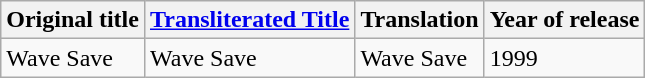<table class="wikitable">
<tr>
<th>Original title</th>
<th><a href='#'>Transliterated Title</a></th>
<th>Translation</th>
<th>Year of release</th>
</tr>
<tr>
<td>Wave Save</td>
<td>Wave Save</td>
<td>Wave Save</td>
<td>1999</td>
</tr>
</table>
